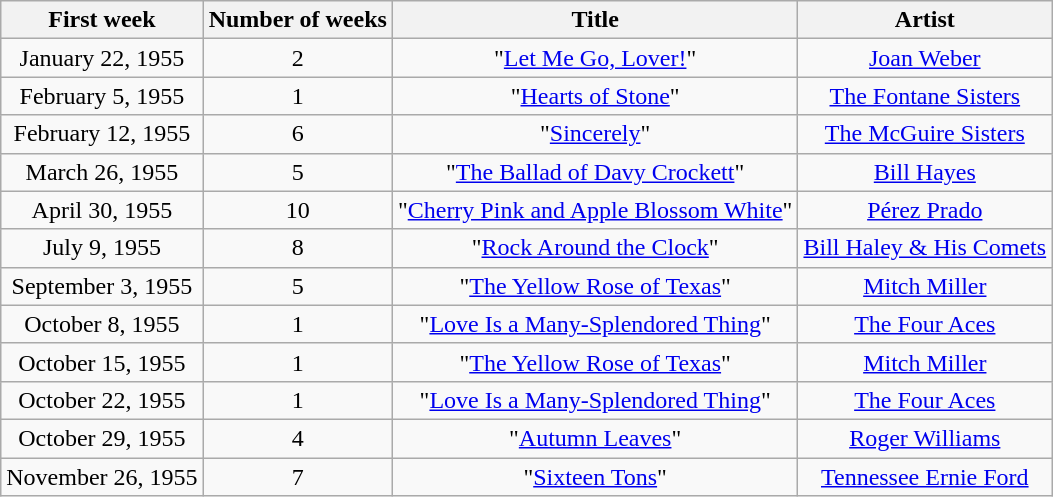<table class="wikitable" style="text-align: center;">
<tr>
<th>First week</th>
<th>Number of weeks</th>
<th>Title</th>
<th>Artist</th>
</tr>
<tr>
<td>January 22, 1955</td>
<td align="center">2</td>
<td>"<a href='#'>Let Me Go, Lover!</a>"</td>
<td><a href='#'>Joan Weber</a></td>
</tr>
<tr>
<td>February 5, 1955</td>
<td align="center">1</td>
<td>"<a href='#'>Hearts of Stone</a>"</td>
<td><a href='#'>The Fontane Sisters</a></td>
</tr>
<tr>
<td>February 12, 1955</td>
<td align="center">6</td>
<td>"<a href='#'>Sincerely</a>"</td>
<td><a href='#'>The McGuire Sisters</a></td>
</tr>
<tr>
<td>March 26, 1955</td>
<td align="center">5</td>
<td>"<a href='#'>The Ballad of Davy Crockett</a>"</td>
<td><a href='#'>Bill Hayes</a></td>
</tr>
<tr>
<td>April 30, 1955</td>
<td align="center">10</td>
<td>"<a href='#'>Cherry Pink and Apple Blossom White</a>"</td>
<td><a href='#'>Pérez Prado</a></td>
</tr>
<tr>
<td>July 9, 1955</td>
<td align="center">8</td>
<td>"<a href='#'>Rock Around the Clock</a>"</td>
<td><a href='#'>Bill Haley & His Comets</a></td>
</tr>
<tr>
<td>September 3, 1955</td>
<td align="center">5</td>
<td>"<a href='#'>The Yellow Rose of Texas</a>"</td>
<td><a href='#'>Mitch Miller</a></td>
</tr>
<tr>
<td>October 8, 1955</td>
<td align="center">1</td>
<td>"<a href='#'>Love Is a Many-Splendored Thing</a>"</td>
<td><a href='#'>The Four Aces</a></td>
</tr>
<tr>
<td>October 15, 1955</td>
<td align="center">1</td>
<td>"<a href='#'>The Yellow Rose of Texas</a>"</td>
<td><a href='#'>Mitch Miller</a></td>
</tr>
<tr>
<td>October 22, 1955</td>
<td align="center">1</td>
<td>"<a href='#'>Love Is a Many-Splendored Thing</a>"</td>
<td><a href='#'>The Four Aces</a></td>
</tr>
<tr>
<td>October 29, 1955</td>
<td align="center">4</td>
<td>"<a href='#'>Autumn Leaves</a>"</td>
<td><a href='#'>Roger Williams</a></td>
</tr>
<tr>
<td>November 26, 1955</td>
<td align="center">7</td>
<td>"<a href='#'>Sixteen Tons</a>"</td>
<td><a href='#'>Tennessee Ernie Ford</a></td>
</tr>
</table>
